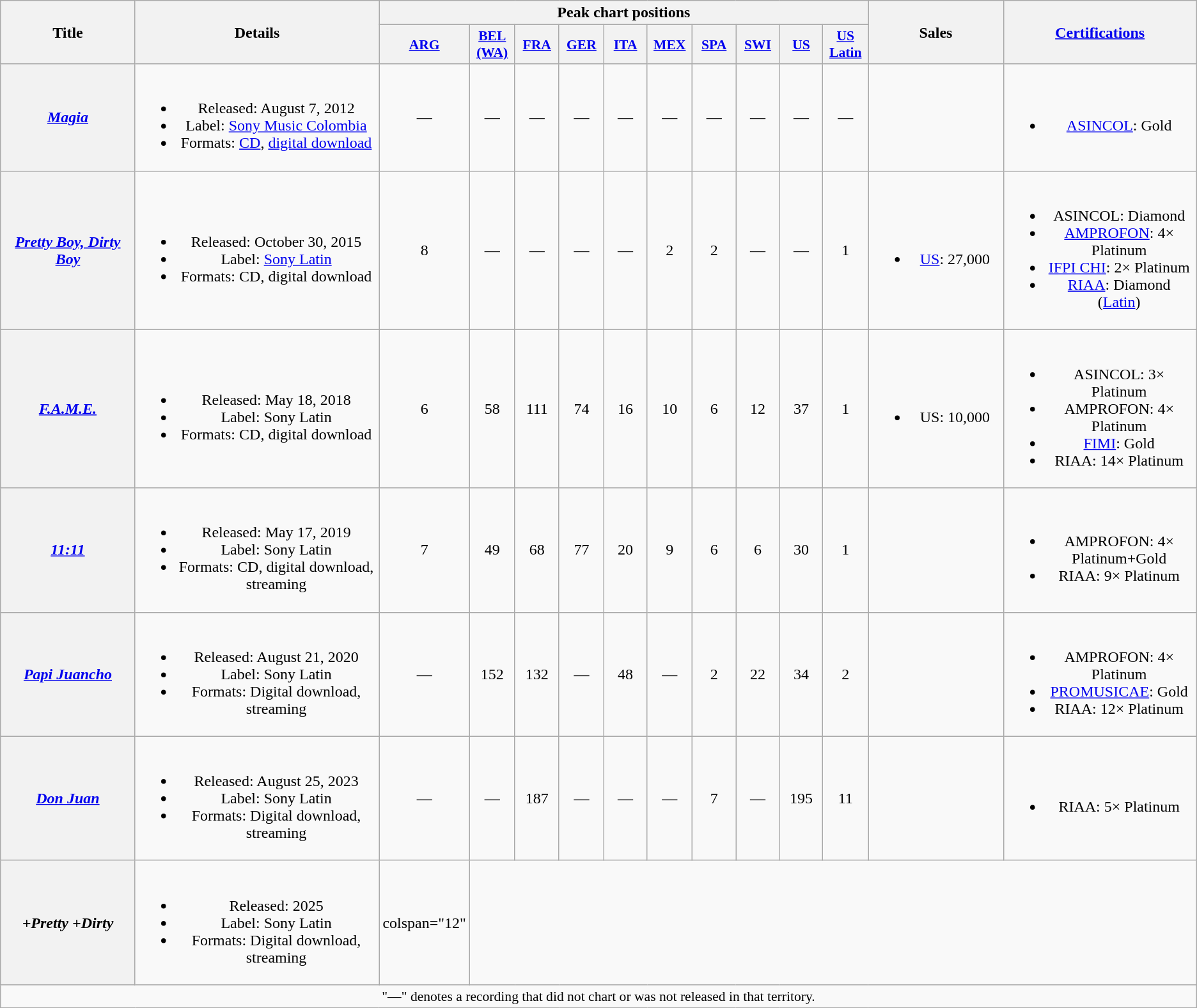<table class="wikitable plainrowheaders" style="text-align:center;">
<tr>
<th scope="col" rowspan="2" style="width:10em;">Title</th>
<th scope="col" rowspan="2" style="width:18.7em;">Details</th>
<th scope="col" colspan="10">Peak chart positions</th>
<th scope="col" rowspan="2" style="width:9.5em;">Sales</th>
<th scope="col" rowspan="2" style="width:13.2em;"><a href='#'>Certifications</a></th>
</tr>
<tr>
<th scope="col" style="width:3em;font-size:90%;"><a href='#'>ARG</a><br></th>
<th scope="col" style="width:3em;font-size:90%;"><a href='#'>BEL<br>(WA)</a><br></th>
<th scope="col" style="width:3em;font-size:90%;"><a href='#'>FRA</a><br></th>
<th scope="col" style="width:3em;font-size:90%;"><a href='#'>GER</a><br></th>
<th scope="col" style="width:3em;font-size:90%;"><a href='#'>ITA</a><br></th>
<th scope="col" style="width:3em;font-size:90%;"><a href='#'>MEX</a><br></th>
<th scope="col" style="width:3em;font-size:90%;"><a href='#'>SPA</a><br></th>
<th scope="col" style="width:3em;font-size:90%;"><a href='#'>SWI</a><br></th>
<th scope="col" style="width:3em;font-size:90%;"><a href='#'>US</a><br></th>
<th scope="col" style="width:3em;font-size:90%;"><a href='#'>US<br>Latin</a><br></th>
</tr>
<tr>
<th scope="row"><em><a href='#'>Magia</a></em></th>
<td><br><ul><li>Released: August 7, 2012</li><li>Label: <a href='#'>Sony Music Colombia</a></li><li>Formats: <a href='#'>CD</a>, <a href='#'>digital download</a></li></ul></td>
<td>—</td>
<td>—</td>
<td>—</td>
<td>—</td>
<td>—</td>
<td>—</td>
<td>—</td>
<td>—</td>
<td>—</td>
<td>—</td>
<td></td>
<td><br><ul><li><a href='#'>ASINCOL</a>: Gold</li></ul></td>
</tr>
<tr>
<th scope="row"><em><a href='#'>Pretty Boy, Dirty Boy</a></em></th>
<td><br><ul><li>Released: October 30, 2015</li><li>Label: <a href='#'>Sony Latin</a></li><li>Formats: CD, digital download</li></ul></td>
<td>8</td>
<td>—</td>
<td>—</td>
<td>—</td>
<td>—</td>
<td>2</td>
<td>2</td>
<td>—</td>
<td>—</td>
<td>1</td>
<td><br><ul><li><a href='#'>US</a>: 27,000</li></ul></td>
<td><br><ul><li>ASINCOL: Diamond</li><li><a href='#'>AMPROFON</a>: 4× Platinum</li><li><a href='#'>IFPI CHI</a>: 2× Platinum</li><li><a href='#'>RIAA</a>: Diamond (<a href='#'>Latin</a>)</li></ul></td>
</tr>
<tr>
<th scope="row"><em><a href='#'>F.A.M.E.</a></em></th>
<td><br><ul><li>Released: May 18, 2018</li><li>Label: Sony Latin</li><li>Formats: CD, digital download</li></ul></td>
<td>6</td>
<td>58</td>
<td>111</td>
<td>74</td>
<td>16</td>
<td>10</td>
<td>6</td>
<td>12</td>
<td>37</td>
<td>1</td>
<td><br><ul><li>US: 10,000</li></ul></td>
<td><br><ul><li>ASINCOL: 3× Platinum</li><li>AMPROFON: 4× Platinum</li><li><a href='#'>FIMI</a>: Gold</li><li>RIAA: 14× Platinum </li></ul></td>
</tr>
<tr>
<th scope="row"><em><a href='#'>11:11</a></em></th>
<td><br><ul><li>Released: May 17, 2019</li><li>Label: Sony Latin</li><li>Formats: CD, digital download, streaming</li></ul></td>
<td>7</td>
<td>49</td>
<td>68</td>
<td>77</td>
<td>20</td>
<td>9</td>
<td>6</td>
<td>6</td>
<td>30</td>
<td>1</td>
<td></td>
<td><br><ul><li>AMPROFON: 4× Platinum+Gold</li><li>RIAA: 9× Platinum </li></ul></td>
</tr>
<tr>
<th scope="row"><em><a href='#'>Papi Juancho</a></em></th>
<td><br><ul><li>Released: August 21, 2020</li><li>Label: Sony Latin</li><li>Formats: Digital download, streaming</li></ul></td>
<td>—</td>
<td>152</td>
<td>132</td>
<td>—</td>
<td>48</td>
<td>—</td>
<td>2</td>
<td>22</td>
<td>34</td>
<td>2</td>
<td></td>
<td><br><ul><li>AMPROFON: 4× Platinum</li><li><a href='#'>PROMUSICAE</a>: Gold</li><li>RIAA: 12× Platinum </li></ul></td>
</tr>
<tr>
<th scope="row"><em><a href='#'>Don Juan</a></em></th>
<td><br><ul><li>Released: August 25, 2023</li><li>Label: Sony Latin</li><li>Formats: Digital download, streaming</li></ul></td>
<td>—</td>
<td>—</td>
<td>187</td>
<td>—</td>
<td>—</td>
<td>—</td>
<td>7</td>
<td>—</td>
<td>195</td>
<td>11</td>
<td></td>
<td><br><ul><li>RIAA: 5× Platinum </li></ul></td>
</tr>
<tr>
<th scope="row"><em>+Pretty +Dirty</em></th>
<td><br><ul><li>Released: 2025</li><li>Label: Sony Latin</li><li>Formats: Digital download, streaming</li></ul></td>
<td>colspan="12" </td>
</tr>
<tr>
<td colspan="15" style="font-size:90%">"—" denotes a recording that did not chart or was not released in that territory.</td>
</tr>
</table>
